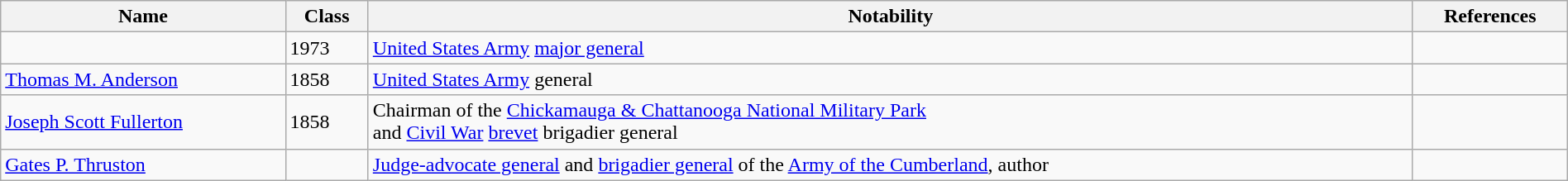<table class="wikitable sortable" " style="width:100%;">
<tr>
<th>Name</th>
<th>Class</th>
<th>Notability</th>
<th>References</th>
</tr>
<tr>
<td></td>
<td>1973</td>
<td><a href='#'>United States Army</a> <a href='#'>major general</a></td>
<td></td>
</tr>
<tr>
<td><a href='#'>Thomas M. Anderson</a></td>
<td>1858</td>
<td><a href='#'>United States Army</a> general</td>
<td></td>
</tr>
<tr>
<td><a href='#'>Joseph Scott Fullerton</a></td>
<td>1858</td>
<td>Chairman of the <a href='#'>Chickamauga & Chattanooga National Military Park</a><br>and <a href='#'>Civil War</a> <a href='#'>brevet</a> brigadier general</td>
<td></td>
</tr>
<tr>
<td><a href='#'>Gates P. Thruston</a></td>
<td></td>
<td><a href='#'>Judge-advocate general</a> and <a href='#'>brigadier general</a> of the <a href='#'>Army of the Cumberland</a>, author</td>
<td></td>
</tr>
</table>
